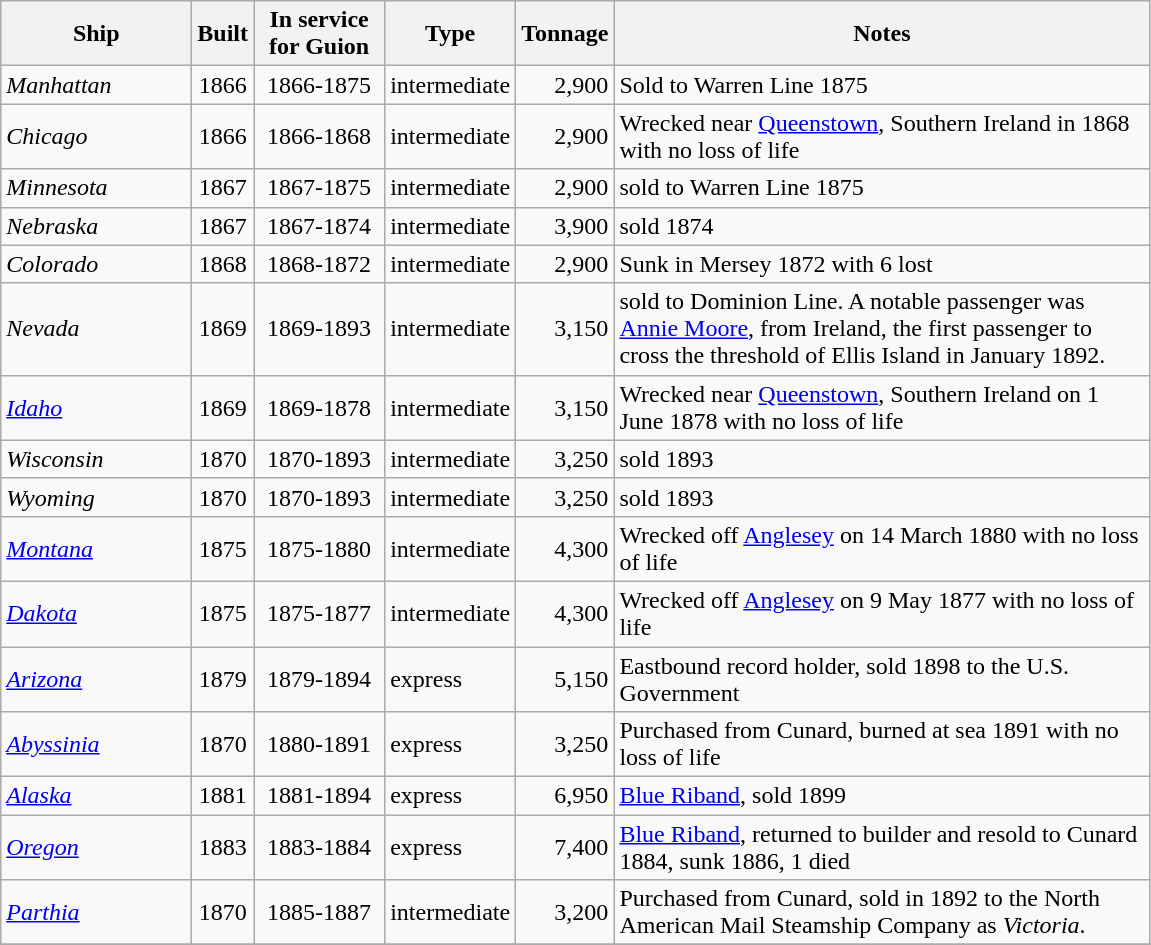<table class="wikitable sortable">
<tr>
<th scope="col" width="120px">Ship</th>
<th scope="col" width="30px">Built</th>
<th scope="col" width="80px">In service for Guion</th>
<th scope="col" width="50px">Type</th>
<th scope="col" width="30px">Tonnage</th>
<th scope="col" width="350px">Notes</th>
</tr>
<tr>
<td><em>Manhattan</em></td>
<td align="Center">1866</td>
<td align="Center">1866-1875</td>
<td>intermediate</td>
<td align="Right">2,900</td>
<td>Sold to Warren Line 1875</td>
</tr>
<tr>
<td><em>Chicago</em></td>
<td align="Center">1866</td>
<td align="Center">1866-1868</td>
<td>intermediate</td>
<td align="Right">2,900</td>
<td>Wrecked near <a href='#'>Queenstown</a>, Southern Ireland in 1868 with no loss of life</td>
</tr>
<tr>
<td><em>Minnesota</em></td>
<td align="Center">1867</td>
<td align="Center">1867-1875</td>
<td>intermediate</td>
<td align="Right">2,900</td>
<td>sold to Warren Line 1875</td>
</tr>
<tr>
<td><em>Nebraska</em></td>
<td align="Center">1867</td>
<td align="Center">1867-1874</td>
<td>intermediate</td>
<td align="Right">3,900</td>
<td>sold 1874</td>
</tr>
<tr>
<td><em>Colorado</em></td>
<td align="Center">1868</td>
<td align="Center">1868-1872</td>
<td>intermediate</td>
<td align="Right">2,900</td>
<td>Sunk in Mersey 1872 with 6 lost</td>
</tr>
<tr>
<td><em>Nevada</em></td>
<td align="Center">1869</td>
<td align="Center">1869-1893</td>
<td>intermediate</td>
<td align="Right">3,150</td>
<td>sold to Dominion Line.  A notable passenger was <a href='#'>Annie Moore</a>, from Ireland, the first passenger to cross the threshold of Ellis Island in January 1892.</td>
</tr>
<tr>
<td><em><a href='#'>Idaho</a></em></td>
<td align="Center">1869</td>
<td align="Center">1869-1878</td>
<td>intermediate</td>
<td align="Right">3,150</td>
<td>Wrecked near <a href='#'>Queenstown</a>, Southern Ireland on 1 June 1878 with no loss of life</td>
</tr>
<tr>
<td><em>Wisconsin</em></td>
<td align="Center">1870</td>
<td align="Center">1870-1893</td>
<td>intermediate</td>
<td align="Right">3,250</td>
<td>sold 1893</td>
</tr>
<tr>
<td><em>Wyoming</em></td>
<td align="Center">1870</td>
<td align="Center">1870-1893</td>
<td>intermediate</td>
<td align="Right">3,250</td>
<td>sold 1893</td>
</tr>
<tr>
<td><em><a href='#'>Montana</a></em></td>
<td align="Center">1875</td>
<td align="Center">1875-1880</td>
<td>intermediate</td>
<td align="Right">4,300</td>
<td>Wrecked off <a href='#'>Anglesey</a> on 14 March 1880 with no loss of life</td>
</tr>
<tr>
<td><em><a href='#'>Dakota</a></em></td>
<td align="Center">1875</td>
<td align="Center">1875-1877</td>
<td>intermediate</td>
<td align="Right">4,300</td>
<td>Wrecked off <a href='#'>Anglesey</a> on 9 May 1877 with no loss of life</td>
</tr>
<tr>
<td><a href='#'><em>Arizona</em></a></td>
<td align="Center">1879</td>
<td align="Center">1879-1894</td>
<td>express</td>
<td align="Right">5,150</td>
<td>Eastbound record holder, sold 1898 to the U.S. Government</td>
</tr>
<tr>
<td><a href='#'><em>Abyssinia</em></a></td>
<td align="Center">1870</td>
<td align="Center">1880-1891</td>
<td>express</td>
<td align="Right">3,250</td>
<td>Purchased from Cunard, burned at sea 1891 with no loss of life</td>
</tr>
<tr>
<td><a href='#'><em>Alaska</em></a></td>
<td align="Center">1881</td>
<td align="Center">1881-1894</td>
<td>express</td>
<td align="Right">6,950</td>
<td><a href='#'>Blue Riband</a>, sold 1899</td>
</tr>
<tr>
<td><a href='#'><em>Oregon</em></a></td>
<td align="Center">1883</td>
<td align="Center">1883-1884</td>
<td>express</td>
<td align="Right">7,400</td>
<td><a href='#'>Blue Riband</a>, returned to builder and resold to Cunard 1884, sunk 1886, 1 died</td>
</tr>
<tr>
<td><em><a href='#'>Parthia</a></em></td>
<td align="Center">1870</td>
<td align="Center">1885-1887</td>
<td>intermediate</td>
<td align="Right">3,200</td>
<td>Purchased from Cunard, sold in 1892 to the North American Mail Steamship Company as <em>Victoria</em>.</td>
</tr>
<tr>
</tr>
</table>
